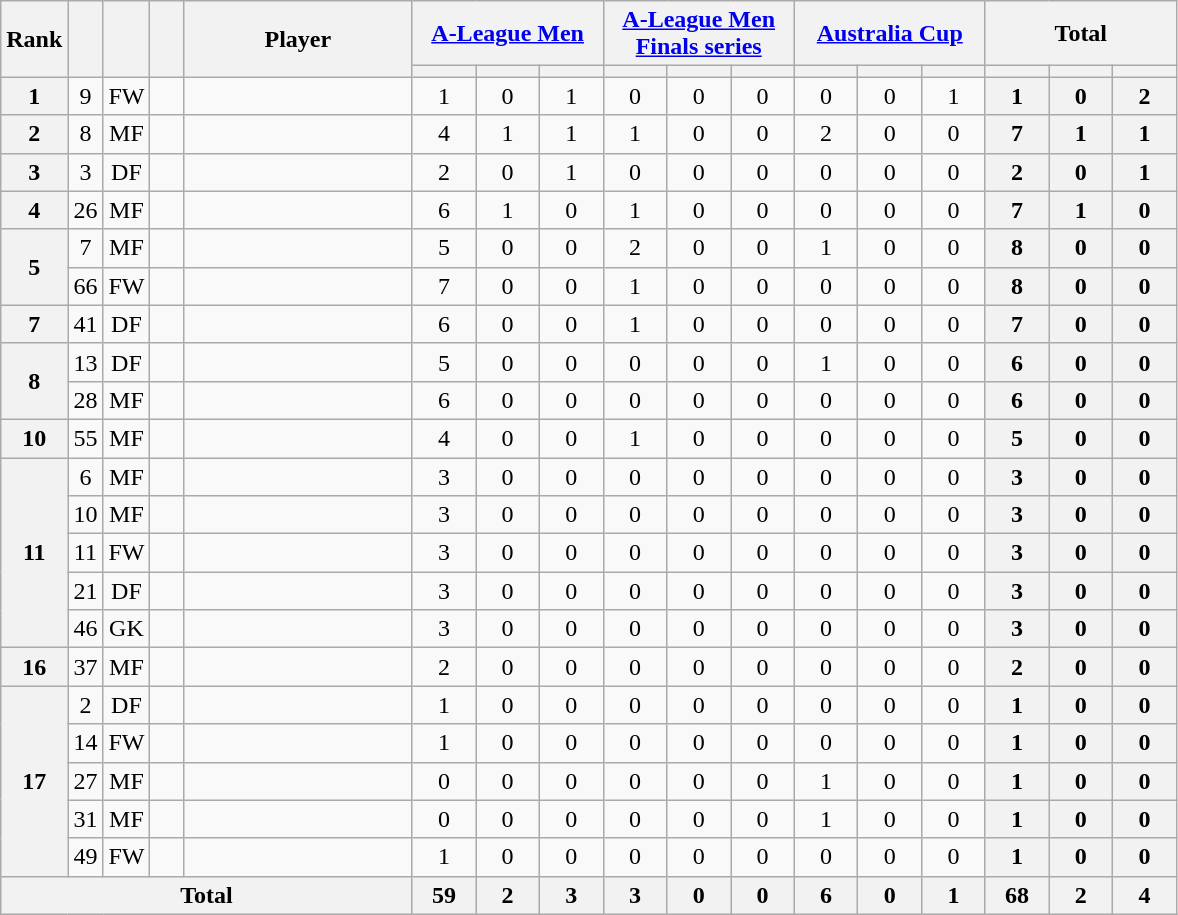<table class="wikitable sortable" style="text-align:center;">
<tr>
<th rowspan="2" width="15">Rank</th>
<th rowspan="2" width="15"></th>
<th rowspan="2" width="15"></th>
<th rowspan="2" width="15"></th>
<th rowspan="2" width="145">Player</th>
<th colspan="3" width="120"><a href='#'>A-League Men</a></th>
<th colspan="3" width="120"><a href='#'>A-League Men Finals series</a></th>
<th colspan="3" width="120"><a href='#'>Australia Cup</a></th>
<th colspan="3" width="120">Total</th>
</tr>
<tr>
<th style="width:30px"></th>
<th style="width:30px"></th>
<th style="width:30px"></th>
<th style="width:30px"></th>
<th style="width:30px"></th>
<th style="width:30px"></th>
<th style="width:30px"></th>
<th style="width:30px"></th>
<th style="width:30px"></th>
<th style="width:30px"></th>
<th style="width:30px"></th>
<th style="width:30px"></th>
</tr>
<tr>
<th>1</th>
<td>9</td>
<td>FW</td>
<td></td>
<td align="left"><br></td>
<td>1</td>
<td>0</td>
<td>1<br></td>
<td>0</td>
<td>0</td>
<td>0<br></td>
<td>0</td>
<td>0</td>
<td>1<br></td>
<th>1</th>
<th>0</th>
<th>2</th>
</tr>
<tr>
<th>2</th>
<td>8</td>
<td>MF</td>
<td></td>
<td align="left"><br></td>
<td>4</td>
<td>1</td>
<td>1<br></td>
<td>1</td>
<td>0</td>
<td>0<br></td>
<td>2</td>
<td>0</td>
<td>0<br></td>
<th>7</th>
<th>1</th>
<th>1</th>
</tr>
<tr>
<th>3</th>
<td>3</td>
<td>DF</td>
<td></td>
<td align="left"><br></td>
<td>2</td>
<td>0</td>
<td>1<br></td>
<td>0</td>
<td>0</td>
<td>0<br></td>
<td>0</td>
<td>0</td>
<td>0<br></td>
<th>2</th>
<th>0</th>
<th>1</th>
</tr>
<tr>
<th>4</th>
<td>26</td>
<td>MF</td>
<td></td>
<td align="left"><br></td>
<td>6</td>
<td>1</td>
<td>0<br></td>
<td>1</td>
<td>0</td>
<td>0<br></td>
<td>0</td>
<td>0</td>
<td>0<br></td>
<th>7</th>
<th>1</th>
<th>0</th>
</tr>
<tr>
<th rowspan="2">5</th>
<td>7</td>
<td>MF</td>
<td></td>
<td align="left"><br></td>
<td>5</td>
<td>0</td>
<td>0<br></td>
<td>2</td>
<td>0</td>
<td>0<br></td>
<td>1</td>
<td>0</td>
<td>0<br></td>
<th>8</th>
<th>0</th>
<th>0</th>
</tr>
<tr>
<td>66</td>
<td>FW</td>
<td></td>
<td align="left"><br></td>
<td>7</td>
<td>0</td>
<td>0<br></td>
<td>1</td>
<td>0</td>
<td>0<br></td>
<td>0</td>
<td>0</td>
<td>0<br></td>
<th>8</th>
<th>0</th>
<th>0</th>
</tr>
<tr>
<th>7</th>
<td>41</td>
<td>DF</td>
<td></td>
<td align="left"><br></td>
<td>6</td>
<td>0</td>
<td>0<br></td>
<td>1</td>
<td>0</td>
<td>0<br></td>
<td>0</td>
<td>0</td>
<td>0<br></td>
<th>7</th>
<th>0</th>
<th>0</th>
</tr>
<tr>
<th rowspan="2">8</th>
<td>13</td>
<td>DF</td>
<td></td>
<td align="left"><br></td>
<td>5</td>
<td>0</td>
<td>0<br></td>
<td>0</td>
<td>0</td>
<td>0<br></td>
<td>1</td>
<td>0</td>
<td>0<br></td>
<th>6</th>
<th>0</th>
<th>0</th>
</tr>
<tr>
<td>28</td>
<td>MF</td>
<td></td>
<td align="left"><br></td>
<td>6</td>
<td>0</td>
<td>0<br></td>
<td>0</td>
<td>0</td>
<td>0<br></td>
<td>0</td>
<td>0</td>
<td>0<br></td>
<th>6</th>
<th>0</th>
<th>0</th>
</tr>
<tr>
<th>10</th>
<td>55</td>
<td>MF</td>
<td></td>
<td align="left"><br></td>
<td>4</td>
<td>0</td>
<td>0<br></td>
<td>1</td>
<td>0</td>
<td>0<br></td>
<td>0</td>
<td>0</td>
<td>0<br></td>
<th>5</th>
<th>0</th>
<th>0</th>
</tr>
<tr>
<th rowspan="5">11</th>
<td>6</td>
<td>MF</td>
<td></td>
<td align="left"><br></td>
<td>3</td>
<td>0</td>
<td>0<br></td>
<td>0</td>
<td>0</td>
<td>0<br></td>
<td>0</td>
<td>0</td>
<td>0<br></td>
<th>3</th>
<th>0</th>
<th>0</th>
</tr>
<tr>
<td>10</td>
<td>MF</td>
<td></td>
<td align="left"><br></td>
<td>3</td>
<td>0</td>
<td>0<br></td>
<td>0</td>
<td>0</td>
<td>0<br></td>
<td>0</td>
<td>0</td>
<td>0<br></td>
<th>3</th>
<th>0</th>
<th>0</th>
</tr>
<tr>
<td>11</td>
<td>FW</td>
<td></td>
<td align="left"><br></td>
<td>3</td>
<td>0</td>
<td>0<br></td>
<td>0</td>
<td>0</td>
<td>0<br></td>
<td>0</td>
<td>0</td>
<td>0<br></td>
<th>3</th>
<th>0</th>
<th>0</th>
</tr>
<tr>
<td>21</td>
<td>DF</td>
<td></td>
<td align="left"><br></td>
<td>3</td>
<td>0</td>
<td>0<br></td>
<td>0</td>
<td>0</td>
<td>0<br></td>
<td>0</td>
<td>0</td>
<td>0<br></td>
<th>3</th>
<th>0</th>
<th>0</th>
</tr>
<tr>
<td>46</td>
<td>GK</td>
<td></td>
<td align="left"><br></td>
<td>3</td>
<td>0</td>
<td>0<br></td>
<td>0</td>
<td>0</td>
<td>0<br></td>
<td>0</td>
<td>0</td>
<td>0<br></td>
<th>3</th>
<th>0</th>
<th>0</th>
</tr>
<tr>
<th>16</th>
<td>37</td>
<td>MF</td>
<td></td>
<td align="left"><br></td>
<td>2</td>
<td>0</td>
<td>0<br></td>
<td>0</td>
<td>0</td>
<td>0<br></td>
<td>0</td>
<td>0</td>
<td>0<br></td>
<th>2</th>
<th>0</th>
<th>0</th>
</tr>
<tr>
<th rowspan="5">17</th>
<td>2</td>
<td>DF</td>
<td></td>
<td align="left"><br></td>
<td>1</td>
<td>0</td>
<td>0<br></td>
<td>0</td>
<td>0</td>
<td>0<br></td>
<td>0</td>
<td>0</td>
<td>0<br></td>
<th>1</th>
<th>0</th>
<th>0</th>
</tr>
<tr>
<td>14</td>
<td>FW</td>
<td></td>
<td align="left"><br></td>
<td>1</td>
<td>0</td>
<td>0<br></td>
<td>0</td>
<td>0</td>
<td>0<br></td>
<td>0</td>
<td>0</td>
<td>0<br></td>
<th>1</th>
<th>0</th>
<th>0</th>
</tr>
<tr>
<td>27</td>
<td>MF</td>
<td></td>
<td align="left"><br></td>
<td>0</td>
<td>0</td>
<td>0<br></td>
<td>0</td>
<td>0</td>
<td>0<br></td>
<td>1</td>
<td>0</td>
<td>0<br></td>
<th>1</th>
<th>0</th>
<th>0</th>
</tr>
<tr>
<td>31</td>
<td>MF</td>
<td></td>
<td align="left"><br></td>
<td>0</td>
<td>0</td>
<td>0<br></td>
<td>0</td>
<td>0</td>
<td>0<br></td>
<td>1</td>
<td>0</td>
<td>0<br></td>
<th>1</th>
<th>0</th>
<th>0</th>
</tr>
<tr>
<td>49</td>
<td>FW</td>
<td></td>
<td align="left"><br></td>
<td>1</td>
<td>0</td>
<td>0<br></td>
<td>0</td>
<td>0</td>
<td>0<br></td>
<td>0</td>
<td>0</td>
<td>0<br></td>
<th>1</th>
<th>0</th>
<th>0</th>
</tr>
<tr>
<th colspan="5">Total<br></th>
<th>59</th>
<th>2</th>
<th>3<br></th>
<th>3</th>
<th>0</th>
<th>0<br></th>
<th>6</th>
<th>0</th>
<th>1<br></th>
<th>68</th>
<th>2</th>
<th>4</th>
</tr>
</table>
